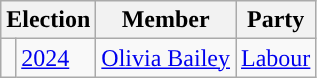<table class="wikitable">
<tr>
<th colspan="2">Election</th>
<th>Member</th>
<th>Party</th>
</tr>
<tr>
<td style="color:inherit;background-color: "></td>
<td><a href='#'>2024</a></td>
<td><a href='#'>Olivia Bailey</a></td>
<td><a href='#'>Labour</a></td>
</tr>
</table>
